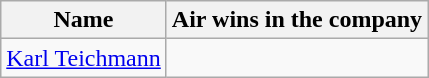<table class="wikitable">
<tr>
<th>Name</th>
<th>Air wins in the company</th>
</tr>
<tr>
<td><a href='#'>Karl Teichmann</a></td>
<td></td>
</tr>
</table>
